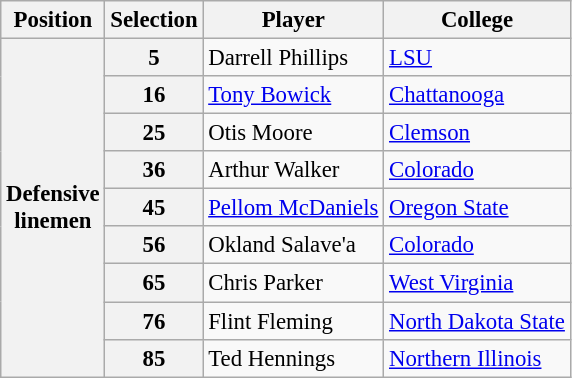<table class="wikitable" style="font-size: 95%;">
<tr>
<th>Position</th>
<th>Selection</th>
<th>Player</th>
<th>College</th>
</tr>
<tr>
<th rowspan=9>Defensive<br>linemen</th>
<th>5</th>
<td>Darrell Phillips</td>
<td><a href='#'>LSU</a></td>
</tr>
<tr>
<th>16</th>
<td><a href='#'>Tony Bowick</a></td>
<td><a href='#'>Chattanooga</a></td>
</tr>
<tr>
<th>25</th>
<td>Otis Moore</td>
<td><a href='#'>Clemson</a></td>
</tr>
<tr>
<th>36</th>
<td>Arthur Walker</td>
<td><a href='#'>Colorado</a></td>
</tr>
<tr>
<th>45</th>
<td><a href='#'>Pellom McDaniels</a></td>
<td><a href='#'>Oregon State</a></td>
</tr>
<tr>
<th>56</th>
<td>Okland Salave'a</td>
<td><a href='#'>Colorado</a></td>
</tr>
<tr>
<th>65</th>
<td>Chris Parker</td>
<td><a href='#'>West Virginia</a></td>
</tr>
<tr>
<th>76</th>
<td>Flint Fleming</td>
<td><a href='#'>North Dakota State</a></td>
</tr>
<tr>
<th>85</th>
<td>Ted Hennings</td>
<td><a href='#'>Northern Illinois</a></td>
</tr>
</table>
